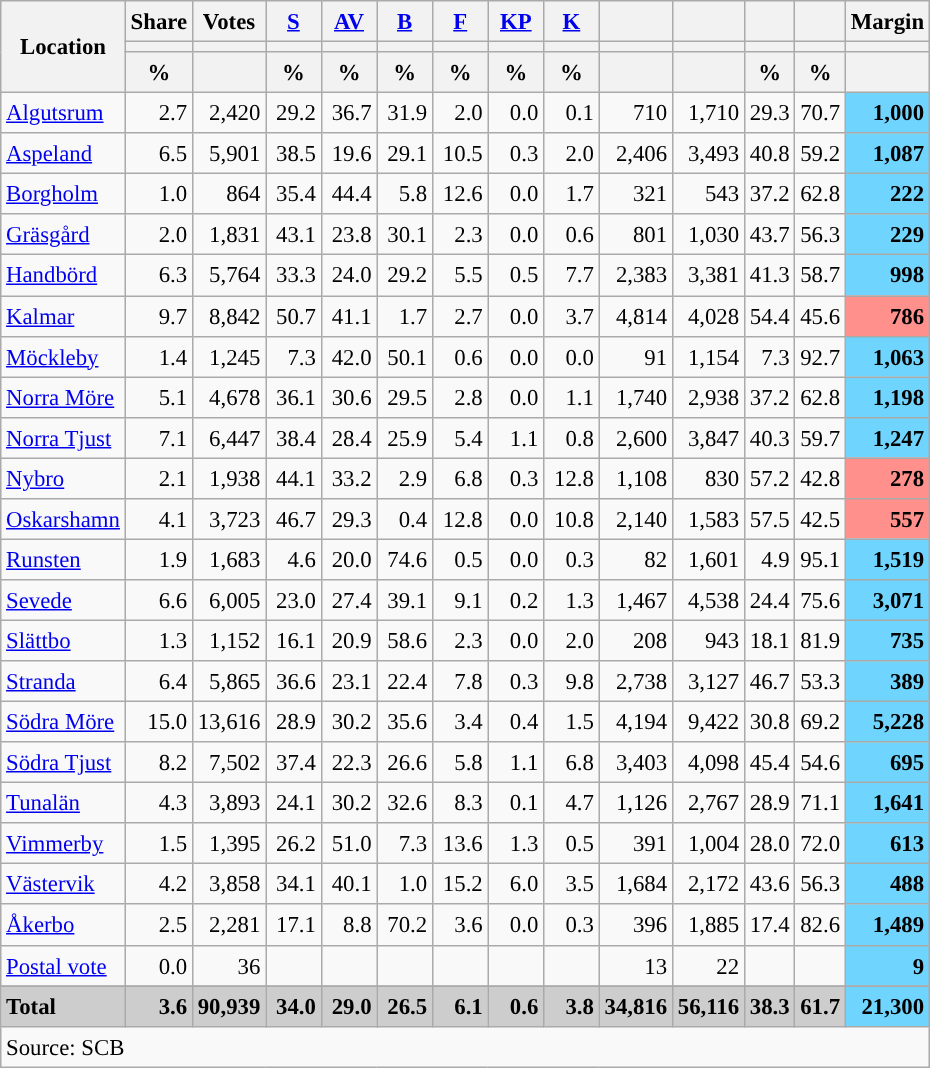<table class="wikitable sortable" style="text-align:right; font-size:95%; line-height:20px;">
<tr>
<th rowspan="3">Location</th>
<th>Share</th>
<th>Votes</th>
<th width="30px" class="unsortable"><a href='#'>S</a></th>
<th width="30px" class="unsortable"><a href='#'>AV</a></th>
<th width="30px" class="unsortable"><a href='#'>B</a></th>
<th width="30px" class="unsortable"><a href='#'>F</a></th>
<th width="30px" class="unsortable"><a href='#'>KP</a></th>
<th width="30px" class="unsortable"><a href='#'>K</a></th>
<th></th>
<th></th>
<th></th>
<th></th>
<th>Margin</th>
</tr>
<tr>
<th></th>
<th></th>
<th style="background:"></th>
<th style="background:"></th>
<th style="background:"></th>
<th style="background:"></th>
<th style="background:"></th>
<th style="background:"></th>
<th style="background:"></th>
<th style="background:"></th>
<th style="background:"></th>
<th style="background:"></th>
<th></th>
</tr>
<tr>
<th data-sort-type="number">%</th>
<th></th>
<th data-sort-type="number">%</th>
<th data-sort-type="number">%</th>
<th data-sort-type="number">%</th>
<th data-sort-type="number">%</th>
<th data-sort-type="number">%</th>
<th data-sort-type="number">%</th>
<th></th>
<th></th>
<th data-sort-type="number">%</th>
<th data-sort-type="number">%</th>
<th></th>
</tr>
<tr>
<td align=left><a href='#'>Algutsrum</a></td>
<td>2.7</td>
<td>2,420</td>
<td>29.2</td>
<td>36.7</td>
<td>31.9</td>
<td>2.0</td>
<td>0.0</td>
<td>0.1</td>
<td>710</td>
<td>1,710</td>
<td>29.3</td>
<td>70.7</td>
<td bgcolor=#6fd5fe><strong>1,000</strong></td>
</tr>
<tr>
<td align=left><a href='#'>Aspeland</a></td>
<td>6.5</td>
<td>5,901</td>
<td>38.5</td>
<td>19.6</td>
<td>29.1</td>
<td>10.5</td>
<td>0.3</td>
<td>2.0</td>
<td>2,406</td>
<td>3,493</td>
<td>40.8</td>
<td>59.2</td>
<td bgcolor=#6fd5fe><strong>1,087</strong></td>
</tr>
<tr>
<td align=left><a href='#'>Borgholm</a></td>
<td>1.0</td>
<td>864</td>
<td>35.4</td>
<td>44.4</td>
<td>5.8</td>
<td>12.6</td>
<td>0.0</td>
<td>1.7</td>
<td>321</td>
<td>543</td>
<td>37.2</td>
<td>62.8</td>
<td bgcolor=#6fd5fe><strong>222</strong></td>
</tr>
<tr>
<td align=left><a href='#'>Gräsgård</a></td>
<td>2.0</td>
<td>1,831</td>
<td>43.1</td>
<td>23.8</td>
<td>30.1</td>
<td>2.3</td>
<td>0.0</td>
<td>0.6</td>
<td>801</td>
<td>1,030</td>
<td>43.7</td>
<td>56.3</td>
<td bgcolor=#6fd5fe><strong>229</strong></td>
</tr>
<tr>
<td align=left><a href='#'>Handbörd</a></td>
<td>6.3</td>
<td>5,764</td>
<td>33.3</td>
<td>24.0</td>
<td>29.2</td>
<td>5.5</td>
<td>0.5</td>
<td>7.7</td>
<td>2,383</td>
<td>3,381</td>
<td>41.3</td>
<td>58.7</td>
<td bgcolor=#6fd5fe><strong>998</strong></td>
</tr>
<tr>
<td align=left><a href='#'>Kalmar</a></td>
<td>9.7</td>
<td>8,842</td>
<td>50.7</td>
<td>41.1</td>
<td>1.7</td>
<td>2.7</td>
<td>0.0</td>
<td>3.7</td>
<td>4,814</td>
<td>4,028</td>
<td>54.4</td>
<td>45.6</td>
<td bgcolor=#ff908c><strong>786</strong></td>
</tr>
<tr>
<td align=left><a href='#'>Möckleby</a></td>
<td>1.4</td>
<td>1,245</td>
<td>7.3</td>
<td>42.0</td>
<td>50.1</td>
<td>0.6</td>
<td>0.0</td>
<td>0.0</td>
<td>91</td>
<td>1,154</td>
<td>7.3</td>
<td>92.7</td>
<td bgcolor=#6fd5fe><strong>1,063</strong></td>
</tr>
<tr>
<td align=left><a href='#'>Norra Möre</a></td>
<td>5.1</td>
<td>4,678</td>
<td>36.1</td>
<td>30.6</td>
<td>29.5</td>
<td>2.8</td>
<td>0.0</td>
<td>1.1</td>
<td>1,740</td>
<td>2,938</td>
<td>37.2</td>
<td>62.8</td>
<td bgcolor=#6fd5fe><strong>1,198</strong></td>
</tr>
<tr>
<td align=left><a href='#'>Norra Tjust</a></td>
<td>7.1</td>
<td>6,447</td>
<td>38.4</td>
<td>28.4</td>
<td>25.9</td>
<td>5.4</td>
<td>1.1</td>
<td>0.8</td>
<td>2,600</td>
<td>3,847</td>
<td>40.3</td>
<td>59.7</td>
<td bgcolor=#6fd5fe><strong>1,247</strong></td>
</tr>
<tr>
<td align=left><a href='#'>Nybro</a></td>
<td>2.1</td>
<td>1,938</td>
<td>44.1</td>
<td>33.2</td>
<td>2.9</td>
<td>6.8</td>
<td>0.3</td>
<td>12.8</td>
<td>1,108</td>
<td>830</td>
<td>57.2</td>
<td>42.8</td>
<td bgcolor=#ff908c><strong>278</strong></td>
</tr>
<tr>
<td align=left><a href='#'>Oskarshamn</a></td>
<td>4.1</td>
<td>3,723</td>
<td>46.7</td>
<td>29.3</td>
<td>0.4</td>
<td>12.8</td>
<td>0.0</td>
<td>10.8</td>
<td>2,140</td>
<td>1,583</td>
<td>57.5</td>
<td>42.5</td>
<td bgcolor=#ff908c><strong>557</strong></td>
</tr>
<tr>
<td align=left><a href='#'>Runsten</a></td>
<td>1.9</td>
<td>1,683</td>
<td>4.6</td>
<td>20.0</td>
<td>74.6</td>
<td>0.5</td>
<td>0.0</td>
<td>0.3</td>
<td>82</td>
<td>1,601</td>
<td>4.9</td>
<td>95.1</td>
<td bgcolor=#6fd5fe><strong>1,519</strong></td>
</tr>
<tr>
<td align=left><a href='#'>Sevede</a></td>
<td>6.6</td>
<td>6,005</td>
<td>23.0</td>
<td>27.4</td>
<td>39.1</td>
<td>9.1</td>
<td>0.2</td>
<td>1.3</td>
<td>1,467</td>
<td>4,538</td>
<td>24.4</td>
<td>75.6</td>
<td bgcolor=#6fd5fe><strong>3,071</strong></td>
</tr>
<tr>
<td align=left><a href='#'>Slättbo</a></td>
<td>1.3</td>
<td>1,152</td>
<td>16.1</td>
<td>20.9</td>
<td>58.6</td>
<td>2.3</td>
<td>0.0</td>
<td>2.0</td>
<td>208</td>
<td>943</td>
<td>18.1</td>
<td>81.9</td>
<td bgcolor=#6fd5fe><strong>735</strong></td>
</tr>
<tr>
<td align=left><a href='#'>Stranda</a></td>
<td>6.4</td>
<td>5,865</td>
<td>36.6</td>
<td>23.1</td>
<td>22.4</td>
<td>7.8</td>
<td>0.3</td>
<td>9.8</td>
<td>2,738</td>
<td>3,127</td>
<td>46.7</td>
<td>53.3</td>
<td bgcolor=#6fd5fe><strong>389</strong></td>
</tr>
<tr>
<td align=left><a href='#'>Södra Möre</a></td>
<td>15.0</td>
<td>13,616</td>
<td>28.9</td>
<td>30.2</td>
<td>35.6</td>
<td>3.4</td>
<td>0.4</td>
<td>1.5</td>
<td>4,194</td>
<td>9,422</td>
<td>30.8</td>
<td>69.2</td>
<td bgcolor=#6fd5fe><strong>5,228</strong></td>
</tr>
<tr>
<td align=left><a href='#'>Södra Tjust</a></td>
<td>8.2</td>
<td>7,502</td>
<td>37.4</td>
<td>22.3</td>
<td>26.6</td>
<td>5.8</td>
<td>1.1</td>
<td>6.8</td>
<td>3,403</td>
<td>4,098</td>
<td>45.4</td>
<td>54.6</td>
<td bgcolor=#6fd5fe><strong>695</strong></td>
</tr>
<tr>
<td align=left><a href='#'>Tunalän</a></td>
<td>4.3</td>
<td>3,893</td>
<td>24.1</td>
<td>30.2</td>
<td>32.6</td>
<td>8.3</td>
<td>0.1</td>
<td>4.7</td>
<td>1,126</td>
<td>2,767</td>
<td>28.9</td>
<td>71.1</td>
<td bgcolor=#6fd5fe><strong>1,641</strong></td>
</tr>
<tr>
<td align=left><a href='#'>Vimmerby</a></td>
<td>1.5</td>
<td>1,395</td>
<td>26.2</td>
<td>51.0</td>
<td>7.3</td>
<td>13.6</td>
<td>1.3</td>
<td>0.5</td>
<td>391</td>
<td>1,004</td>
<td>28.0</td>
<td>72.0</td>
<td bgcolor=#6fd5fe><strong>613</strong></td>
</tr>
<tr>
<td align=left><a href='#'>Västervik</a></td>
<td>4.2</td>
<td>3,858</td>
<td>34.1</td>
<td>40.1</td>
<td>1.0</td>
<td>15.2</td>
<td>6.0</td>
<td>3.5</td>
<td>1,684</td>
<td>2,172</td>
<td>43.6</td>
<td>56.3</td>
<td bgcolor=#6fd5fe><strong>488</strong></td>
</tr>
<tr>
<td align=left><a href='#'>Åkerbo</a></td>
<td>2.5</td>
<td>2,281</td>
<td>17.1</td>
<td>8.8</td>
<td>70.2</td>
<td>3.6</td>
<td>0.0</td>
<td>0.3</td>
<td>396</td>
<td>1,885</td>
<td>17.4</td>
<td>82.6</td>
<td bgcolor=#6fd5fe><strong>1,489</strong></td>
</tr>
<tr>
<td align=left><a href='#'>Postal vote</a></td>
<td>0.0</td>
<td>36</td>
<td></td>
<td></td>
<td></td>
<td></td>
<td></td>
<td></td>
<td>13</td>
<td>22</td>
<td></td>
<td></td>
<td bgcolor=#6fd5fe><strong>9</strong></td>
</tr>
<tr>
</tr>
<tr style="background:#CDCDCD;">
<td align=left><strong>Total</strong></td>
<td><strong>3.6</strong></td>
<td><strong>90,939</strong></td>
<td><strong>34.0</strong></td>
<td><strong>29.0</strong></td>
<td><strong>26.5</strong></td>
<td><strong>6.1</strong></td>
<td><strong>0.6</strong></td>
<td><strong>3.8</strong></td>
<td><strong>34,816</strong></td>
<td><strong>56,116</strong></td>
<td><strong>38.3</strong></td>
<td><strong>61.7</strong></td>
<td bgcolor=#6fd5fe><strong>21,300</strong></td>
</tr>
<tr>
<td align=left colspan=14>Source: SCB </td>
</tr>
</table>
